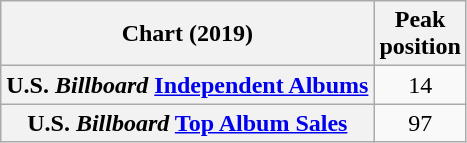<table class="wikitable sortable plainrowheaders" style="text-align:center">
<tr>
<th scope="col">Chart (2019)</th>
<th scope="col">Peak<br> position</th>
</tr>
<tr>
<th scope="row">U.S. <em>Billboard</em> <a href='#'>Independent Albums</a></th>
<td>14</td>
</tr>
<tr>
<th scope="row">U.S. <em>Billboard</em> <a href='#'>Top Album Sales</a></th>
<td>97</td>
</tr>
</table>
